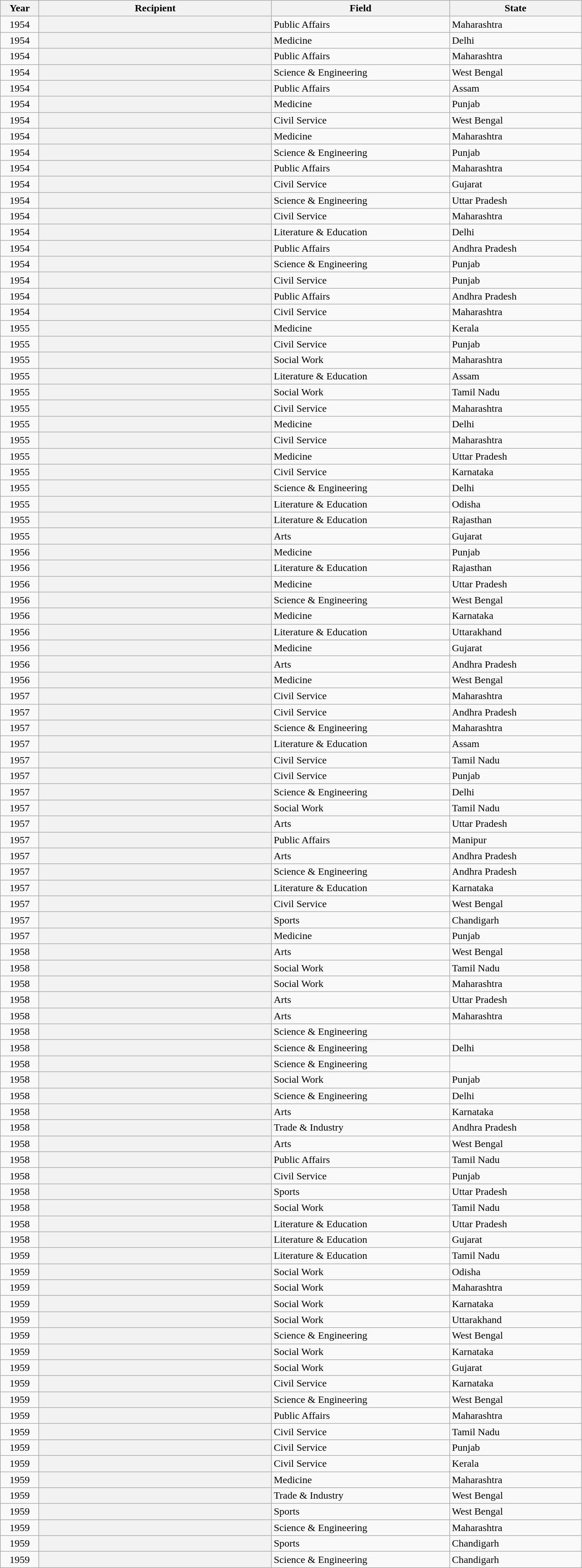<table class="wikitable plainrowheaders sortable" style="width:73%">
<tr>
<th scope="col" style="width:5%">Year</th>
<th scope="col" style="width:30%">Recipient</th>
<th scope="col" style="width:23%">Field</th>
<th scope="col" style="width:17%">State</th>
</tr>
<tr id="1954">
<td style="text-align:center;">1954</td>
<th scope="row"></th>
<td>Public Affairs</td>
<td>Maharashtra</td>
</tr>
<tr>
<td style="text-align:center;">1954</td>
<th scope="row"></th>
<td>Medicine</td>
<td>Delhi</td>
</tr>
<tr>
<td style="text-align:center;">1954</td>
<th scope="row"></th>
<td>Public Affairs</td>
<td>Maharashtra</td>
</tr>
<tr>
<td style="text-align:center;">1954</td>
<th scope="row"></th>
<td>Science & Engineering</td>
<td>West Bengal</td>
</tr>
<tr>
<td style="text-align:center;">1954</td>
<th scope="row"></th>
<td>Public Affairs</td>
<td>Assam</td>
</tr>
<tr>
<td style="text-align:center;">1954</td>
<th scope="row"></th>
<td>Medicine</td>
<td>Punjab</td>
</tr>
<tr>
<td style="text-align:center;">1954</td>
<th scope="row"></th>
<td>Civil Service</td>
<td>West Bengal</td>
</tr>
<tr>
<td style="text-align:center;">1954</td>
<th scope="row"></th>
<td>Medicine</td>
<td>Maharashtra</td>
</tr>
<tr>
<td style="text-align:center;">1954</td>
<th scope="row"></th>
<td>Science & Engineering</td>
<td>Punjab</td>
</tr>
<tr>
<td style="text-align:center;">1954</td>
<th scope="row"></th>
<td>Public Affairs</td>
<td>Maharashtra</td>
</tr>
<tr>
<td style="text-align:center;">1954</td>
<th scope="row"></th>
<td>Civil Service</td>
<td>Gujarat</td>
</tr>
<tr>
<td style="text-align:center;">1954</td>
<th scope="row"></th>
<td>Science & Engineering</td>
<td>Uttar Pradesh</td>
</tr>
<tr>
<td style="text-align:center;">1954</td>
<th scope="row"></th>
<td>Civil Service</td>
<td>Maharashtra</td>
</tr>
<tr>
<td style="text-align:center;">1954</td>
<th scope="row"></th>
<td>Literature & Education</td>
<td>Delhi</td>
</tr>
<tr>
<td style="text-align:center;">1954</td>
<th scope="row"></th>
<td>Public Affairs</td>
<td>Andhra Pradesh</td>
</tr>
<tr>
<td style="text-align:center;">1954</td>
<th scope="row"></th>
<td>Science & Engineering</td>
<td>Punjab</td>
</tr>
<tr>
<td style="text-align:center;">1954</td>
<th scope="row"></th>
<td>Civil Service</td>
<td>Punjab</td>
</tr>
<tr>
<td style="text-align:center;">1954</td>
<th scope="row"></th>
<td>Public Affairs</td>
<td>Andhra Pradesh</td>
</tr>
<tr>
<td style="text-align:center;">1954</td>
<th scope="row"></th>
<td>Civil Service</td>
<td>Maharashtra</td>
</tr>
<tr id="1955">
<td style="text-align:center;">1955</td>
<th scope="row"></th>
<td>Medicine</td>
<td>Kerala</td>
</tr>
<tr>
<td style="text-align:center;">1955</td>
<th scope="row"></th>
<td>Civil Service</td>
<td>Punjab</td>
</tr>
<tr>
<td style="text-align:center;">1955</td>
<th scope="row"></th>
<td>Social Work</td>
<td>Maharashtra</td>
</tr>
<tr>
<td style="text-align:center;">1955</td>
<th scope="row"></th>
<td>Literature & Education</td>
<td>Assam</td>
</tr>
<tr>
<td style="text-align:center;">1955</td>
<th scope="row"></th>
<td>Social Work</td>
<td>Tamil Nadu</td>
</tr>
<tr>
<td style="text-align:center;">1955</td>
<th scope="row"></th>
<td>Civil Service</td>
<td>Maharashtra</td>
</tr>
<tr>
<td style="text-align:center;">1955</td>
<th scope="row"></th>
<td>Medicine</td>
<td>Delhi</td>
</tr>
<tr>
<td style="text-align:center;">1955</td>
<th scope="row"></th>
<td>Civil Service</td>
<td>Maharashtra</td>
</tr>
<tr>
<td style="text-align:center;">1955</td>
<th scope="row"></th>
<td>Medicine</td>
<td>Uttar Pradesh</td>
</tr>
<tr>
<td style="text-align:center;">1955</td>
<th scope="row"></th>
<td>Civil Service</td>
<td>Karnataka</td>
</tr>
<tr>
<td style="text-align:center;">1955</td>
<th scope="row"></th>
<td>Science & Engineering</td>
<td>Delhi</td>
</tr>
<tr>
<td style="text-align:center;">1955</td>
<th scope="row"></th>
<td>Literature & Education</td>
<td>Odisha</td>
</tr>
<tr>
<td style="text-align:center;">1955</td>
<th scope="row"></th>
<td>Literature & Education</td>
<td>Rajasthan</td>
</tr>
<tr>
<td style="text-align:center;">1955</td>
<th scope="row"></th>
<td>Arts</td>
<td>Gujarat</td>
</tr>
<tr id="1956">
<td style="text-align:center;">1956</td>
<th scope="row"></th>
<td>Medicine</td>
<td>Punjab</td>
</tr>
<tr>
<td style="text-align:center;">1956</td>
<th scope="row"></th>
<td>Literature & Education</td>
<td>Rajasthan</td>
</tr>
<tr>
<td style="text-align:center;">1956</td>
<th scope="row"></th>
<td>Medicine</td>
<td>Uttar Pradesh</td>
</tr>
<tr>
<td style="text-align:center;">1956</td>
<th scope="row"></th>
<td>Science & Engineering</td>
<td>West Bengal</td>
</tr>
<tr>
<td style="text-align:center;">1956</td>
<th scope="row"></th>
<td>Medicine</td>
<td>Karnataka</td>
</tr>
<tr>
<td style="text-align:center;">1956</td>
<th scope="row"></th>
<td>Literature & Education</td>
<td>Uttarakhand</td>
</tr>
<tr>
<td style="text-align:center;">1956</td>
<th scope="row"></th>
<td>Medicine</td>
<td>Gujarat</td>
</tr>
<tr>
<td style="text-align:center;">1956</td>
<th scope="row"></th>
<td>Arts</td>
<td>Andhra Pradesh</td>
</tr>
<tr>
<td style="text-align:center;">1956</td>
<th scope="row"></th>
<td>Medicine</td>
<td>West Bengal</td>
</tr>
<tr id="1957">
<td style="text-align:center;">1957</td>
<th scope="row"></th>
<td>Civil Service</td>
<td>Maharashtra</td>
</tr>
<tr>
<td style="text-align:center;">1957</td>
<th scope="row"></th>
<td>Civil Service</td>
<td>Andhra Pradesh</td>
</tr>
<tr>
<td style="text-align:center;">1957</td>
<th scope="row"></th>
<td>Science & Engineering</td>
<td>Maharashtra</td>
</tr>
<tr>
<td style="text-align:center;">1957</td>
<th scope="row"></th>
<td>Literature & Education</td>
<td>Assam</td>
</tr>
<tr>
<td style="text-align:center;">1957</td>
<th scope="row"></th>
<td>Civil Service</td>
<td>Tamil Nadu</td>
</tr>
<tr>
<td style="text-align:center;">1957</td>
<th scope="row"></th>
<td>Civil Service</td>
<td>Punjab</td>
</tr>
<tr>
<td style="text-align:center;">1957</td>
<th scope="row"></th>
<td>Science & Engineering</td>
<td>Delhi</td>
</tr>
<tr>
<td style="text-align:center;">1957</td>
<th scope="row"></th>
<td>Social Work</td>
<td>Tamil Nadu</td>
</tr>
<tr>
<td style="text-align:center;">1957</td>
<th scope="row"></th>
<td>Arts</td>
<td>Uttar Pradesh</td>
</tr>
<tr>
<td style="text-align:center;">1957</td>
<th scope="row"></th>
<td>Public Affairs</td>
<td>Manipur</td>
</tr>
<tr>
<td style="text-align:center;">1957</td>
<th scope="row"></th>
<td>Arts</td>
<td>Andhra Pradesh</td>
</tr>
<tr>
<td style="text-align:center;">1957</td>
<th scope="row"></th>
<td>Science & Engineering</td>
<td>Andhra Pradesh</td>
</tr>
<tr>
<td style="text-align:center;">1957</td>
<th scope="row"></th>
<td>Literature & Education</td>
<td>Karnataka</td>
</tr>
<tr>
<td style="text-align:center;">1957</td>
<th scope="row"></th>
<td>Civil Service</td>
<td>West Bengal</td>
</tr>
<tr>
<td style="text-align:center;">1957</td>
<th scope="row"></th>
<td>Sports</td>
<td>Chandigarh</td>
</tr>
<tr>
<td style="text-align:center;">1957</td>
<th scope="row"></th>
<td>Medicine</td>
<td>Punjab</td>
</tr>
<tr id="1958">
<td style="text-align:center;">1958</td>
<th scope="row"></th>
<td>Arts</td>
<td>West Bengal</td>
</tr>
<tr>
<td style="text-align:center;">1958</td>
<th scope="row"></th>
<td>Social Work</td>
<td>Tamil Nadu</td>
</tr>
<tr>
<td style="text-align:center;">1958</td>
<th scope="row"></th>
<td>Social Work</td>
<td>Maharashtra</td>
</tr>
<tr>
<td style="text-align:center;">1958</td>
<th scope="row"></th>
<td>Arts</td>
<td>Uttar Pradesh</td>
</tr>
<tr>
<td style="text-align:center;">1958</td>
<th scope="row"></th>
<td>Arts</td>
<td>Maharashtra</td>
</tr>
<tr>
<td style="text-align:center;">1958</td>
<th scope="row"></th>
<td>Science & Engineering</td>
<td></td>
</tr>
<tr>
<td style="text-align:center;">1958</td>
<th scope="row"></th>
<td>Science & Engineering</td>
<td>Delhi</td>
</tr>
<tr>
<td style="text-align:center;">1958</td>
<th scope="row"></th>
<td>Science & Engineering</td>
<td></td>
</tr>
<tr>
<td style="text-align:center;">1958</td>
<th scope="row"></th>
<td>Social Work</td>
<td>Punjab</td>
</tr>
<tr>
<td style="text-align:center;">1958</td>
<th scope="row"></th>
<td>Science & Engineering</td>
<td>Delhi</td>
</tr>
<tr>
<td style="text-align:center;">1958</td>
<th scope="row"></th>
<td>Arts</td>
<td>Karnataka</td>
</tr>
<tr>
<td style="text-align:center;">1958</td>
<th scope="row"></th>
<td>Trade & Industry</td>
<td>Andhra Pradesh</td>
</tr>
<tr>
<td style="text-align:center;">1958</td>
<th scope="row"></th>
<td>Arts</td>
<td>West Bengal</td>
</tr>
<tr>
<td style="text-align:center;">1958</td>
<th scope="row"></th>
<td>Public Affairs</td>
<td>Tamil Nadu</td>
</tr>
<tr>
<td style="text-align:center;">1958</td>
<th scope="row"></th>
<td>Civil Service</td>
<td>Punjab</td>
</tr>
<tr>
<td style="text-align:center;">1958</td>
<th scope="row"></th>
<td>Sports</td>
<td>Uttar Pradesh</td>
</tr>
<tr>
<td style="text-align:center;">1958</td>
<th scope="row"></th>
<td>Social Work</td>
<td>Tamil Nadu</td>
</tr>
<tr>
<td style="text-align:center;">1958</td>
<th scope="row"></th>
<td>Literature & Education</td>
<td>Uttar Pradesh</td>
</tr>
<tr>
<td style="text-align:center;">1958</td>
<th scope="row"></th>
<td>Literature & Education</td>
<td>Gujarat</td>
</tr>
<tr id="1959">
<td style="text-align:center;">1959</td>
<th scope="row"></th>
<td>Literature & Education</td>
<td>Tamil Nadu</td>
</tr>
<tr>
<td style="text-align:center;">1959</td>
<th scope="row"></th>
<td>Social Work</td>
<td>Odisha</td>
</tr>
<tr>
<td style="text-align:center;">1959</td>
<th scope="row"></th>
<td>Social Work</td>
<td>Maharashtra</td>
</tr>
<tr>
<td style="text-align:center;">1959</td>
<th scope="row"></th>
<td>Social Work</td>
<td>Karnataka</td>
</tr>
<tr>
<td style="text-align:center;">1959</td>
<th scope="row"></th>
<td>Social Work</td>
<td>Uttarakhand</td>
</tr>
<tr>
<td style="text-align:center;">1959</td>
<th scope="row"></th>
<td>Science & Engineering</td>
<td>West Bengal</td>
</tr>
<tr>
<td style="text-align:center;">1959</td>
<th scope="row"></th>
<td>Social Work</td>
<td>Karnataka</td>
</tr>
<tr>
<td style="text-align:center;">1959</td>
<th scope="row"></th>
<td>Social Work</td>
<td>Gujarat</td>
</tr>
<tr>
<td style="text-align:center;">1959</td>
<th scope="row"></th>
<td>Civil Service</td>
<td>Karnataka</td>
</tr>
<tr>
<td style="text-align:center;">1959</td>
<th scope="row"></th>
<td>Science & Engineering</td>
<td>West Bengal</td>
</tr>
<tr>
<td style="text-align:center;">1959</td>
<th scope="row"></th>
<td>Public Affairs</td>
<td>Maharashtra</td>
</tr>
<tr>
<td style="text-align:center;">1959</td>
<th scope="row"></th>
<td>Civil Service</td>
<td>Tamil Nadu</td>
</tr>
<tr>
<td style="text-align:center;">1959</td>
<th scope="row"></th>
<td>Civil Service</td>
<td>Punjab</td>
</tr>
<tr>
<td style="text-align:center;">1959</td>
<th scope="row"></th>
<td>Civil Service</td>
<td>Kerala</td>
</tr>
<tr>
<td style="text-align:center;">1959</td>
<th scope="row"></th>
<td>Medicine</td>
<td>Maharashtra</td>
</tr>
<tr>
<td style="text-align:center;">1959</td>
<th scope="row"></th>
<td>Trade & Industry</td>
<td>West Bengal</td>
</tr>
<tr>
<td style="text-align:center;">1959</td>
<th scope="row"></th>
<td>Sports</td>
<td>West Bengal</td>
</tr>
<tr>
<td style="text-align:center;">1959</td>
<th scope="row"></th>
<td>Science & Engineering</td>
<td>Maharashtra</td>
</tr>
<tr>
<td style="text-align:center;">1959</td>
<th scope="row"></th>
<td>Sports</td>
<td>Chandigarh</td>
</tr>
<tr>
<td style="text-align:center;">1959</td>
<th scope="row"></th>
<td>Science & Engineering</td>
<td>Chandigarh</td>
</tr>
</table>
